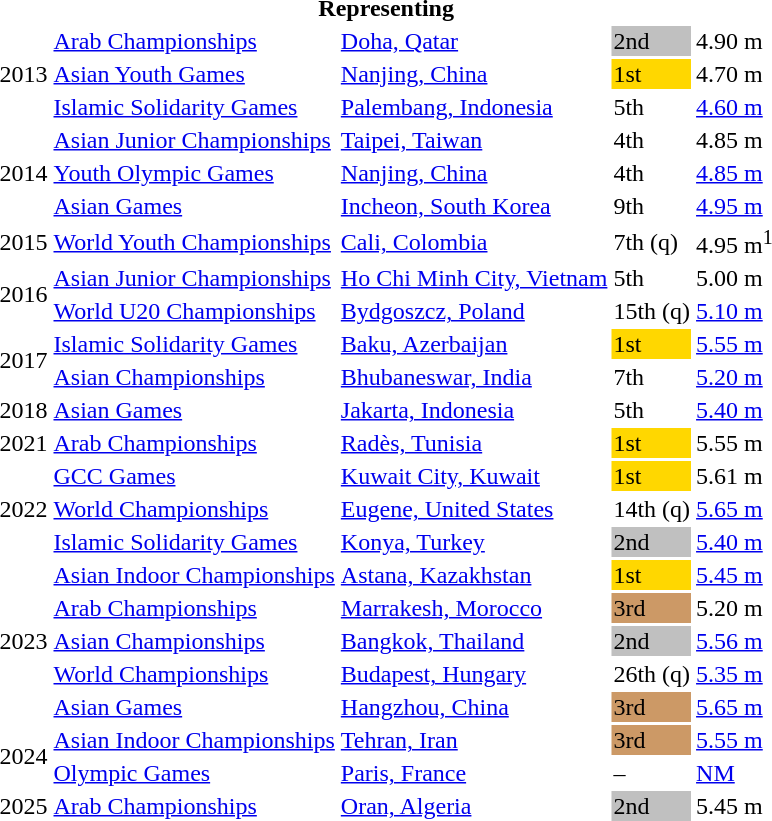<table>
<tr>
<th colspan="5">Representing </th>
</tr>
<tr>
<td rowspan=3>2013</td>
<td><a href='#'>Arab Championships</a></td>
<td><a href='#'>Doha, Qatar</a></td>
<td bgcolor=silver>2nd</td>
<td>4.90 m</td>
</tr>
<tr>
<td><a href='#'>Asian Youth Games</a></td>
<td><a href='#'>Nanjing, China</a></td>
<td bgcolor=gold>1st</td>
<td>4.70 m</td>
</tr>
<tr>
<td><a href='#'>Islamic Solidarity Games</a></td>
<td><a href='#'>Palembang, Indonesia</a></td>
<td>5th</td>
<td><a href='#'>4.60 m</a></td>
</tr>
<tr>
<td rowspan=3>2014</td>
<td><a href='#'>Asian Junior Championships</a></td>
<td><a href='#'>Taipei, Taiwan</a></td>
<td>4th</td>
<td>4.85 m</td>
</tr>
<tr>
<td><a href='#'>Youth Olympic Games</a></td>
<td><a href='#'>Nanjing, China</a></td>
<td>4th</td>
<td><a href='#'>4.85 m</a></td>
</tr>
<tr>
<td><a href='#'>Asian Games</a></td>
<td><a href='#'>Incheon, South Korea</a></td>
<td>9th</td>
<td><a href='#'>4.95 m</a></td>
</tr>
<tr>
<td>2015</td>
<td><a href='#'>World Youth Championships</a></td>
<td><a href='#'>Cali, Colombia</a></td>
<td>7th (q)</td>
<td>4.95 m<sup>1</sup></td>
</tr>
<tr>
<td rowspan=2>2016</td>
<td><a href='#'>Asian Junior Championships</a></td>
<td><a href='#'>Ho Chi Minh City, Vietnam</a></td>
<td>5th</td>
<td>5.00 m</td>
</tr>
<tr>
<td><a href='#'>World U20 Championships</a></td>
<td><a href='#'>Bydgoszcz, Poland</a></td>
<td>15th (q)</td>
<td><a href='#'>5.10 m</a></td>
</tr>
<tr>
<td rowspan=2>2017</td>
<td><a href='#'>Islamic Solidarity Games</a></td>
<td><a href='#'>Baku, Azerbaijan</a></td>
<td bgcolor=gold>1st</td>
<td><a href='#'>5.55 m</a></td>
</tr>
<tr>
<td><a href='#'>Asian Championships</a></td>
<td><a href='#'>Bhubaneswar, India</a></td>
<td>7th</td>
<td><a href='#'>5.20 m</a></td>
</tr>
<tr>
<td>2018</td>
<td><a href='#'>Asian Games</a></td>
<td><a href='#'>Jakarta, Indonesia</a></td>
<td>5th</td>
<td><a href='#'>5.40 m</a></td>
</tr>
<tr>
<td>2021</td>
<td><a href='#'>Arab Championships</a></td>
<td><a href='#'>Radès, Tunisia</a></td>
<td bgcolor=gold>1st</td>
<td>5.55 m</td>
</tr>
<tr>
<td rowspan=3>2022</td>
<td><a href='#'>GCC Games</a></td>
<td><a href='#'>Kuwait City, Kuwait</a></td>
<td bgcolor=gold>1st</td>
<td>5.61 m</td>
</tr>
<tr>
<td><a href='#'>World Championships</a></td>
<td><a href='#'>Eugene, United States</a></td>
<td>14th (q)</td>
<td><a href='#'>5.65 m</a></td>
</tr>
<tr>
<td><a href='#'>Islamic Solidarity Games</a></td>
<td><a href='#'>Konya, Turkey</a></td>
<td bgcolor=silver>2nd</td>
<td><a href='#'>5.40 m</a></td>
</tr>
<tr>
<td rowspan=5>2023</td>
<td><a href='#'>Asian Indoor Championships</a></td>
<td><a href='#'>Astana, Kazakhstan</a></td>
<td bgcolor=gold>1st</td>
<td><a href='#'>5.45 m</a></td>
</tr>
<tr>
<td><a href='#'>Arab Championships</a></td>
<td><a href='#'>Marrakesh, Morocco</a></td>
<td bgcolor=cc9966>3rd</td>
<td>5.20 m</td>
</tr>
<tr>
<td><a href='#'>Asian Championships</a></td>
<td><a href='#'>Bangkok, Thailand</a></td>
<td bgcolor=silver>2nd</td>
<td><a href='#'>5.56 m</a></td>
</tr>
<tr>
<td><a href='#'>World Championships</a></td>
<td><a href='#'>Budapest, Hungary</a></td>
<td>26th (q)</td>
<td><a href='#'>5.35 m</a></td>
</tr>
<tr>
<td><a href='#'>Asian Games</a></td>
<td><a href='#'>Hangzhou, China</a></td>
<td bgcolor=cc9966>3rd</td>
<td><a href='#'>5.65 m</a></td>
</tr>
<tr>
<td rowspan=2>2024</td>
<td><a href='#'>Asian Indoor Championships</a></td>
<td><a href='#'>Tehran, Iran</a></td>
<td bgcolor=cc9966>3rd</td>
<td><a href='#'>5.55 m</a></td>
</tr>
<tr>
<td><a href='#'>Olympic Games</a></td>
<td><a href='#'>Paris, France</a></td>
<td>–</td>
<td><a href='#'>NM</a></td>
</tr>
<tr>
<td>2025</td>
<td><a href='#'>Arab Championships</a></td>
<td><a href='#'>Oran, Algeria</a></td>
<td bgcolor=silver>2nd</td>
<td>5.45 m</td>
</tr>
</table>
